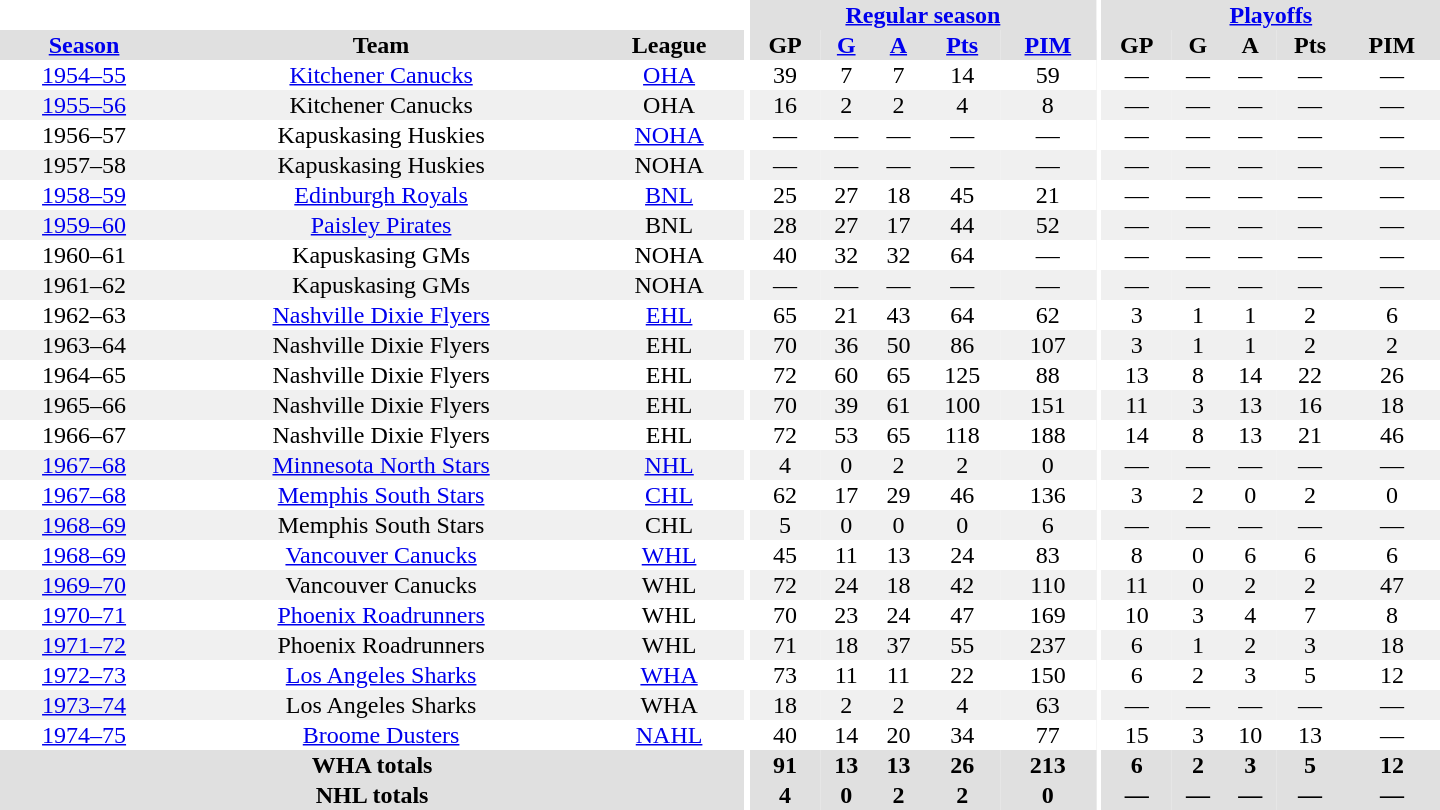<table border="0" cellpadding="1" cellspacing="0" style="text-align:center; width:60em">
<tr bgcolor="#e0e0e0">
<th colspan="3" bgcolor="#ffffff"></th>
<th rowspan="100" bgcolor="#ffffff"></th>
<th colspan="5"><a href='#'>Regular season</a></th>
<th rowspan="100" bgcolor="#ffffff"></th>
<th colspan="5"><a href='#'>Playoffs</a></th>
</tr>
<tr bgcolor="#e0e0e0">
<th><a href='#'>Season</a></th>
<th>Team</th>
<th>League</th>
<th>GP</th>
<th><a href='#'>G</a></th>
<th><a href='#'>A</a></th>
<th><a href='#'>Pts</a></th>
<th><a href='#'>PIM</a></th>
<th>GP</th>
<th>G</th>
<th>A</th>
<th>Pts</th>
<th>PIM</th>
</tr>
<tr>
<td><a href='#'>1954–55</a></td>
<td><a href='#'>Kitchener Canucks</a></td>
<td><a href='#'>OHA</a></td>
<td>39</td>
<td>7</td>
<td>7</td>
<td>14</td>
<td>59</td>
<td>—</td>
<td>—</td>
<td>—</td>
<td>—</td>
<td>—</td>
</tr>
<tr bgcolor="#f0f0f0">
<td><a href='#'>1955–56</a></td>
<td>Kitchener Canucks</td>
<td>OHA</td>
<td>16</td>
<td>2</td>
<td>2</td>
<td>4</td>
<td>8</td>
<td>—</td>
<td>—</td>
<td>—</td>
<td>—</td>
<td>—</td>
</tr>
<tr>
<td>1956–57</td>
<td>Kapuskasing Huskies</td>
<td><a href='#'>NOHA</a></td>
<td>—</td>
<td>—</td>
<td>—</td>
<td>—</td>
<td>—</td>
<td>—</td>
<td>—</td>
<td>—</td>
<td>—</td>
<td>—</td>
</tr>
<tr bgcolor="#f0f0f0">
<td>1957–58</td>
<td>Kapuskasing Huskies</td>
<td>NOHA</td>
<td>—</td>
<td>—</td>
<td>—</td>
<td>—</td>
<td>—</td>
<td>—</td>
<td>—</td>
<td>—</td>
<td>—</td>
<td>—</td>
</tr>
<tr>
<td><a href='#'>1958–59</a></td>
<td><a href='#'>Edinburgh Royals</a></td>
<td><a href='#'>BNL</a></td>
<td>25</td>
<td>27</td>
<td>18</td>
<td>45</td>
<td>21</td>
<td>—</td>
<td>—</td>
<td>—</td>
<td>—</td>
<td>—</td>
</tr>
<tr bgcolor="#f0f0f0">
<td><a href='#'>1959–60</a></td>
<td><a href='#'>Paisley Pirates</a></td>
<td>BNL</td>
<td>28</td>
<td>27</td>
<td>17</td>
<td>44</td>
<td>52</td>
<td>—</td>
<td>—</td>
<td>—</td>
<td>—</td>
<td>—</td>
</tr>
<tr>
<td>1960–61</td>
<td>Kapuskasing GMs</td>
<td>NOHA</td>
<td>40</td>
<td>32</td>
<td>32</td>
<td>64</td>
<td>—</td>
<td>—</td>
<td>—</td>
<td>—</td>
<td>—</td>
<td>—</td>
</tr>
<tr bgcolor="#f0f0f0">
<td>1961–62</td>
<td>Kapuskasing GMs</td>
<td>NOHA</td>
<td>—</td>
<td>—</td>
<td>—</td>
<td>—</td>
<td>—</td>
<td>—</td>
<td>—</td>
<td>—</td>
<td>—</td>
<td>—</td>
</tr>
<tr>
<td>1962–63</td>
<td><a href='#'>Nashville Dixie Flyers</a></td>
<td><a href='#'>EHL</a></td>
<td>65</td>
<td>21</td>
<td>43</td>
<td>64</td>
<td>62</td>
<td>3</td>
<td>1</td>
<td>1</td>
<td>2</td>
<td>6</td>
</tr>
<tr bgcolor="#f0f0f0">
<td>1963–64</td>
<td>Nashville Dixie Flyers</td>
<td>EHL</td>
<td>70</td>
<td>36</td>
<td>50</td>
<td>86</td>
<td>107</td>
<td>3</td>
<td>1</td>
<td>1</td>
<td>2</td>
<td>2</td>
</tr>
<tr>
<td>1964–65</td>
<td>Nashville Dixie Flyers</td>
<td>EHL</td>
<td>72</td>
<td>60</td>
<td>65</td>
<td>125</td>
<td>88</td>
<td>13</td>
<td>8</td>
<td>14</td>
<td>22</td>
<td>26</td>
</tr>
<tr bgcolor="#f0f0f0">
<td>1965–66</td>
<td>Nashville Dixie Flyers</td>
<td>EHL</td>
<td>70</td>
<td>39</td>
<td>61</td>
<td>100</td>
<td>151</td>
<td>11</td>
<td>3</td>
<td>13</td>
<td>16</td>
<td>18</td>
</tr>
<tr>
<td>1966–67</td>
<td>Nashville Dixie Flyers</td>
<td>EHL</td>
<td>72</td>
<td>53</td>
<td>65</td>
<td>118</td>
<td>188</td>
<td>14</td>
<td>8</td>
<td>13</td>
<td>21</td>
<td>46</td>
</tr>
<tr bgcolor="#f0f0f0">
<td><a href='#'>1967–68</a></td>
<td><a href='#'>Minnesota North Stars</a></td>
<td><a href='#'>NHL</a></td>
<td>4</td>
<td>0</td>
<td>2</td>
<td>2</td>
<td>0</td>
<td>—</td>
<td>—</td>
<td>—</td>
<td>—</td>
<td>—</td>
</tr>
<tr>
<td><a href='#'>1967–68</a></td>
<td><a href='#'>Memphis South Stars</a></td>
<td><a href='#'>CHL</a></td>
<td>62</td>
<td>17</td>
<td>29</td>
<td>46</td>
<td>136</td>
<td>3</td>
<td>2</td>
<td>0</td>
<td>2</td>
<td>0</td>
</tr>
<tr bgcolor="#f0f0f0">
<td><a href='#'>1968–69</a></td>
<td>Memphis South Stars</td>
<td>CHL</td>
<td>5</td>
<td>0</td>
<td>0</td>
<td>0</td>
<td>6</td>
<td>—</td>
<td>—</td>
<td>—</td>
<td>—</td>
<td>—</td>
</tr>
<tr>
<td><a href='#'>1968–69</a></td>
<td><a href='#'>Vancouver Canucks</a></td>
<td><a href='#'>WHL</a></td>
<td>45</td>
<td>11</td>
<td>13</td>
<td>24</td>
<td>83</td>
<td>8</td>
<td>0</td>
<td>6</td>
<td>6</td>
<td>6</td>
</tr>
<tr bgcolor="#f0f0f0">
<td><a href='#'>1969–70</a></td>
<td>Vancouver Canucks</td>
<td>WHL</td>
<td>72</td>
<td>24</td>
<td>18</td>
<td>42</td>
<td>110</td>
<td>11</td>
<td>0</td>
<td>2</td>
<td>2</td>
<td>47</td>
</tr>
<tr>
<td><a href='#'>1970–71</a></td>
<td><a href='#'>Phoenix Roadrunners</a></td>
<td>WHL</td>
<td>70</td>
<td>23</td>
<td>24</td>
<td>47</td>
<td>169</td>
<td>10</td>
<td>3</td>
<td>4</td>
<td>7</td>
<td>8</td>
</tr>
<tr bgcolor="#f0f0f0">
<td><a href='#'>1971–72</a></td>
<td>Phoenix Roadrunners</td>
<td>WHL</td>
<td>71</td>
<td>18</td>
<td>37</td>
<td>55</td>
<td>237</td>
<td>6</td>
<td>1</td>
<td>2</td>
<td>3</td>
<td>18</td>
</tr>
<tr>
<td><a href='#'>1972–73</a></td>
<td><a href='#'>Los Angeles Sharks</a></td>
<td><a href='#'>WHA</a></td>
<td>73</td>
<td>11</td>
<td>11</td>
<td>22</td>
<td>150</td>
<td>6</td>
<td>2</td>
<td>3</td>
<td>5</td>
<td>12</td>
</tr>
<tr bgcolor="#f0f0f0">
<td><a href='#'>1973–74</a></td>
<td>Los Angeles Sharks</td>
<td>WHA</td>
<td>18</td>
<td>2</td>
<td>2</td>
<td>4</td>
<td>63</td>
<td>—</td>
<td>—</td>
<td>—</td>
<td>—</td>
<td>—</td>
</tr>
<tr>
<td><a href='#'>1974–75</a></td>
<td><a href='#'>Broome Dusters</a></td>
<td><a href='#'>NAHL</a></td>
<td>40</td>
<td>14</td>
<td>20</td>
<td>34</td>
<td>77</td>
<td>15</td>
<td>3</td>
<td>10</td>
<td>13</td>
<td>—</td>
</tr>
<tr bgcolor="#e0e0e0">
<th colspan="3">WHA totals</th>
<th>91</th>
<th>13</th>
<th>13</th>
<th>26</th>
<th>213</th>
<th>6</th>
<th>2</th>
<th>3</th>
<th>5</th>
<th>12</th>
</tr>
<tr bgcolor="#e0e0e0">
<th colspan="3">NHL totals</th>
<th>4</th>
<th>0</th>
<th>2</th>
<th>2</th>
<th>0</th>
<th>—</th>
<th>—</th>
<th>—</th>
<th>—</th>
<th>—</th>
</tr>
</table>
